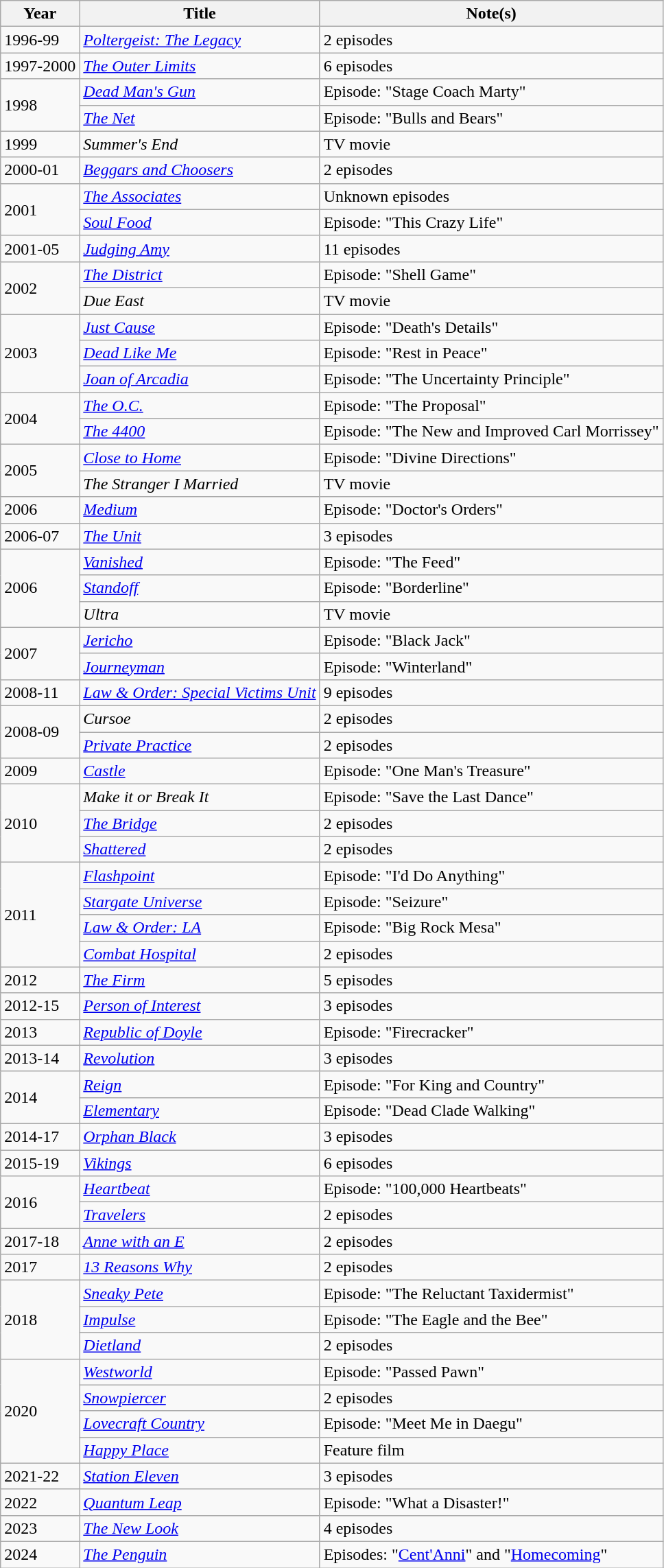<table class="wikitable sortable">
<tr>
<th>Year</th>
<th>Title</th>
<th>Note(s)</th>
</tr>
<tr>
<td>1996-99</td>
<td><em><a href='#'>Poltergeist: The Legacy</a></em></td>
<td>2 episodes</td>
</tr>
<tr>
<td>1997-2000</td>
<td data-sort-value="Outer Limits, The"><em><a href='#'>The Outer Limits</a></em></td>
<td>6 episodes</td>
</tr>
<tr>
<td rowspan=2>1998</td>
<td><em><a href='#'>Dead Man's Gun</a></em></td>
<td>Episode: "Stage Coach Marty"</td>
</tr>
<tr>
<td data-sort-value="Net, The"><em><a href='#'>The Net</a></em></td>
<td>Episode: "Bulls and Bears"</td>
</tr>
<tr>
<td>1999</td>
<td><em>Summer's End</em></td>
<td>TV movie</td>
</tr>
<tr>
<td>2000-01</td>
<td><em><a href='#'>Beggars and Choosers</a></em></td>
<td>2 episodes</td>
</tr>
<tr>
<td rowspan=2>2001</td>
<td data-sort-value="Associates, The"><em><a href='#'>The Associates</a></em></td>
<td>Unknown episodes</td>
</tr>
<tr>
<td><em><a href='#'>Soul Food</a></em></td>
<td>Episode: "This Crazy Life"</td>
</tr>
<tr>
<td>2001-05</td>
<td><em><a href='#'>Judging Amy</a></em></td>
<td>11 episodes</td>
</tr>
<tr>
<td rowspan=2>2002</td>
<td data-sort-value="District, The"><em><a href='#'>The District</a></em></td>
<td>Episode: "Shell Game"</td>
</tr>
<tr>
<td><em>Due East</em></td>
<td>TV movie</td>
</tr>
<tr>
<td rowspan=3>2003</td>
<td><em><a href='#'>Just Cause</a></em></td>
<td>Episode: "Death's Details"</td>
</tr>
<tr>
<td><em><a href='#'>Dead Like Me</a></em></td>
<td>Episode: "Rest in Peace"</td>
</tr>
<tr>
<td><em><a href='#'>Joan of Arcadia</a></em></td>
<td>Episode: "The Uncertainty Principle"</td>
</tr>
<tr>
<td rowspan=2>2004</td>
<td data-sort-value="O.C., The"><em><a href='#'>The O.C.</a></em></td>
<td>Episode: "The Proposal"</td>
</tr>
<tr>
<td data-sort-value="4400, The"><em><a href='#'>The 4400</a></em></td>
<td>Episode: "The New and Improved Carl Morrissey"</td>
</tr>
<tr>
<td rowspan=2>2005</td>
<td><em><a href='#'>Close to Home</a></em></td>
<td>Episode: "Divine Directions"</td>
</tr>
<tr>
<td data-sort-value="Stranger I Married, The"><em>The Stranger I Married</em></td>
<td>TV movie</td>
</tr>
<tr>
<td>2006</td>
<td><em><a href='#'>Medium</a></em></td>
<td>Episode: "Doctor's Orders"</td>
</tr>
<tr>
<td>2006-07</td>
<td data-sort-value="Unit, The"><em><a href='#'>The Unit</a></em></td>
<td>3 episodes</td>
</tr>
<tr>
<td rowspan=3>2006</td>
<td><em><a href='#'>Vanished</a></em></td>
<td>Episode: "The Feed"</td>
</tr>
<tr>
<td><em><a href='#'>Standoff</a></em></td>
<td>Episode: "Borderline"</td>
</tr>
<tr>
<td><em>Ultra</em></td>
<td>TV movie</td>
</tr>
<tr>
<td rowspan=2>2007</td>
<td><em><a href='#'>Jericho</a></em></td>
<td>Episode: "Black Jack"</td>
</tr>
<tr>
<td><em><a href='#'>Journeyman</a></em></td>
<td>Episode: "Winterland"</td>
</tr>
<tr>
<td>2008-11</td>
<td><em><a href='#'>Law & Order: Special Victims Unit</a></em></td>
<td>9 episodes</td>
</tr>
<tr>
<td rowspan=2>2008-09</td>
<td><em>Cursoe</em></td>
<td>2 episodes</td>
</tr>
<tr>
<td><em><a href='#'>Private Practice</a></em></td>
<td>2 episodes</td>
</tr>
<tr>
<td>2009</td>
<td><em><a href='#'>Castle</a></em></td>
<td>Episode: "One Man's Treasure"</td>
</tr>
<tr>
<td rowspan=3>2010</td>
<td><em>Make it or Break It</em></td>
<td>Episode: "Save the Last Dance"</td>
</tr>
<tr>
<td data-sort-value="Bridge, The"><em><a href='#'>The Bridge</a></em></td>
<td>2 episodes</td>
</tr>
<tr>
<td><em><a href='#'>Shattered</a></em></td>
<td>2 episodes</td>
</tr>
<tr>
<td rowspan=4>2011</td>
<td><em><a href='#'>Flashpoint</a></em></td>
<td>Episode: "I'd Do Anything"</td>
</tr>
<tr>
<td><em><a href='#'>Stargate Universe</a></em></td>
<td>Episode: "Seizure"</td>
</tr>
<tr>
<td><em><a href='#'>Law & Order: LA</a></em></td>
<td>Episode: "Big Rock Mesa"</td>
</tr>
<tr>
<td><em><a href='#'>Combat Hospital</a></em></td>
<td>2 episodes</td>
</tr>
<tr>
<td>2012</td>
<td data-sort-value="Firm, The"><em><a href='#'>The Firm</a></em></td>
<td>5 episodes</td>
</tr>
<tr>
<td>2012-15</td>
<td><em><a href='#'>Person of Interest</a></em></td>
<td>3 episodes</td>
</tr>
<tr>
<td>2013</td>
<td><em><a href='#'>Republic of Doyle</a></em></td>
<td>Episode: "Firecracker"</td>
</tr>
<tr>
<td>2013-14</td>
<td><em><a href='#'>Revolution</a></em></td>
<td>3 episodes</td>
</tr>
<tr>
<td rowspan=2>2014</td>
<td><em><a href='#'>Reign</a></em></td>
<td>Episode: "For King and Country"</td>
</tr>
<tr>
<td><em><a href='#'>Elementary</a></em></td>
<td>Episode: "Dead Clade Walking"</td>
</tr>
<tr>
<td>2014-17</td>
<td><em><a href='#'>Orphan Black</a></em></td>
<td>3 episodes</td>
</tr>
<tr>
<td>2015-19</td>
<td><em><a href='#'>Vikings</a></em></td>
<td>6 episodes</td>
</tr>
<tr>
<td rowspan=2>2016</td>
<td><em><a href='#'>Heartbeat</a></em></td>
<td>Episode: "100,000 Heartbeats"</td>
</tr>
<tr>
<td><em><a href='#'>Travelers</a></em></td>
<td>2 episodes</td>
</tr>
<tr>
<td>2017-18</td>
<td><em><a href='#'>Anne with an E</a></em></td>
<td>2 episodes</td>
</tr>
<tr>
<td>2017</td>
<td><em><a href='#'>13 Reasons Why</a></em></td>
<td>2 episodes</td>
</tr>
<tr>
<td rowspan=3>2018</td>
<td><em><a href='#'>Sneaky Pete</a></em></td>
<td>Episode: "The Reluctant Taxidermist"</td>
</tr>
<tr>
<td><em><a href='#'>Impulse</a></em></td>
<td>Episode: "The Eagle and the Bee"</td>
</tr>
<tr>
<td><em><a href='#'>Dietland</a></em></td>
<td>2 episodes</td>
</tr>
<tr>
<td rowspan=4>2020</td>
<td><em><a href='#'>Westworld</a></em></td>
<td>Episode: "Passed Pawn"</td>
</tr>
<tr>
<td><em><a href='#'>Snowpiercer</a></em></td>
<td>2 episodes</td>
</tr>
<tr>
<td><em><a href='#'>Lovecraft Country</a></em></td>
<td>Episode: "Meet Me in Daegu"</td>
</tr>
<tr>
<td><em><a href='#'>Happy Place</a></em></td>
<td>Feature film</td>
</tr>
<tr>
<td>2021-22</td>
<td><em><a href='#'>Station Eleven</a></em></td>
<td>3 episodes</td>
</tr>
<tr>
<td>2022</td>
<td><em><a href='#'>Quantum Leap</a></em></td>
<td>Episode: "What a Disaster!"</td>
</tr>
<tr>
<td>2023</td>
<td data-sort-value="New Look, The"><em><a href='#'>The New Look</a></em></td>
<td>4 episodes</td>
</tr>
<tr>
<td>2024</td>
<td data-sort-value="Penguin, The"><em><a href='#'>The Penguin</a></em></td>
<td>Episodes: "<a href='#'>Cent'Anni</a>" and "<a href='#'>Homecoming</a>"</td>
</tr>
</table>
